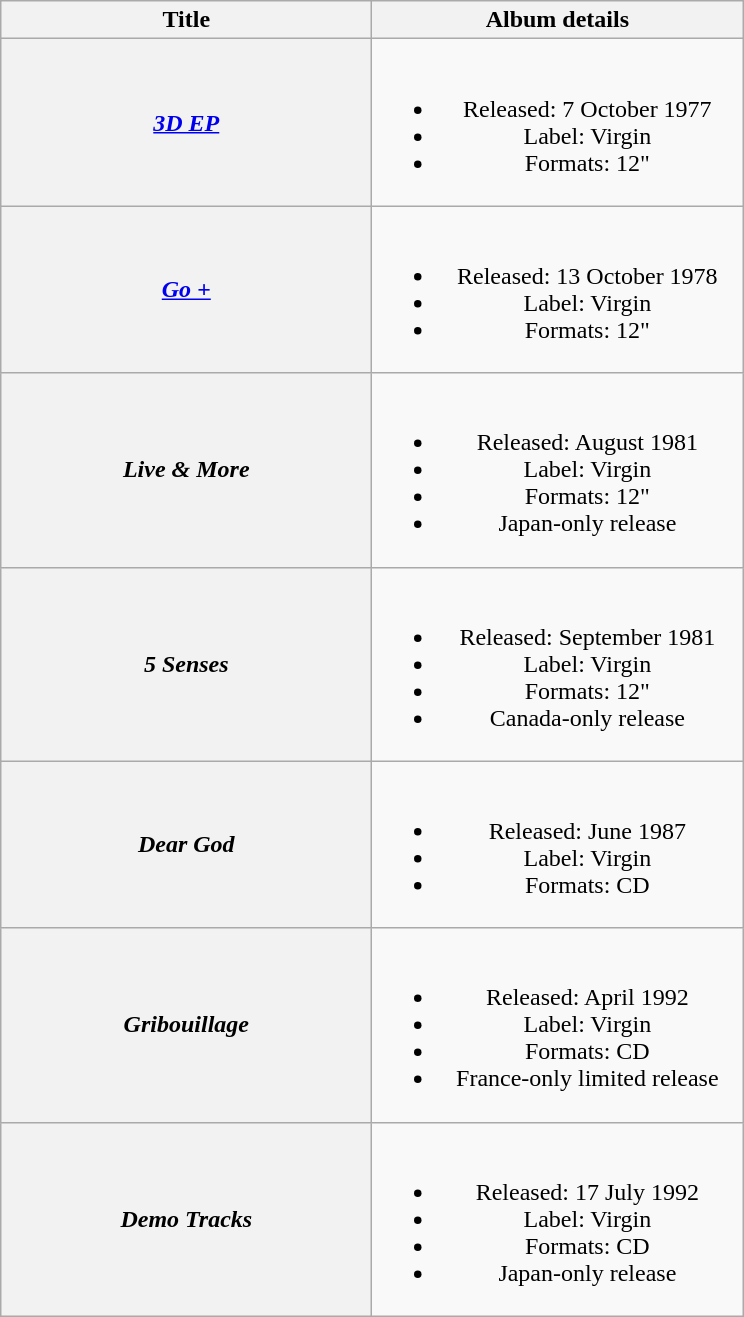<table class="wikitable plainrowheaders" style="text-align:center;">
<tr>
<th scope="col" style="width:15em;">Title</th>
<th scope="col" style="width:15em;">Album details</th>
</tr>
<tr>
<th scope="row"><em><a href='#'>3D EP</a></em></th>
<td><br><ul><li>Released: 7 October 1977</li><li>Label: Virgin</li><li>Formats: 12"</li></ul></td>
</tr>
<tr>
<th scope="row"><em><a href='#'>Go +</a></em></th>
<td><br><ul><li>Released: 13 October 1978</li><li>Label: Virgin</li><li>Formats: 12"</li></ul></td>
</tr>
<tr>
<th scope="row"><em>Live & More</em></th>
<td><br><ul><li>Released: August 1981</li><li>Label: Virgin</li><li>Formats: 12"</li><li>Japan-only release</li></ul></td>
</tr>
<tr>
<th scope="row"><em>5 Senses</em></th>
<td><br><ul><li>Released: September 1981</li><li>Label: Virgin</li><li>Formats: 12"</li><li>Canada-only release</li></ul></td>
</tr>
<tr>
<th scope="row"><em>Dear God</em></th>
<td><br><ul><li>Released: June 1987</li><li>Label: Virgin</li><li>Formats: CD</li></ul></td>
</tr>
<tr>
<th scope="row"><em>Gribouillage</em></th>
<td><br><ul><li>Released: April 1992</li><li>Label: Virgin</li><li>Formats: CD</li><li>France-only limited release</li></ul></td>
</tr>
<tr>
<th scope="row"><em>Demo Tracks</em></th>
<td><br><ul><li>Released: 17 July 1992</li><li>Label: Virgin</li><li>Formats: CD</li><li>Japan-only release</li></ul></td>
</tr>
</table>
